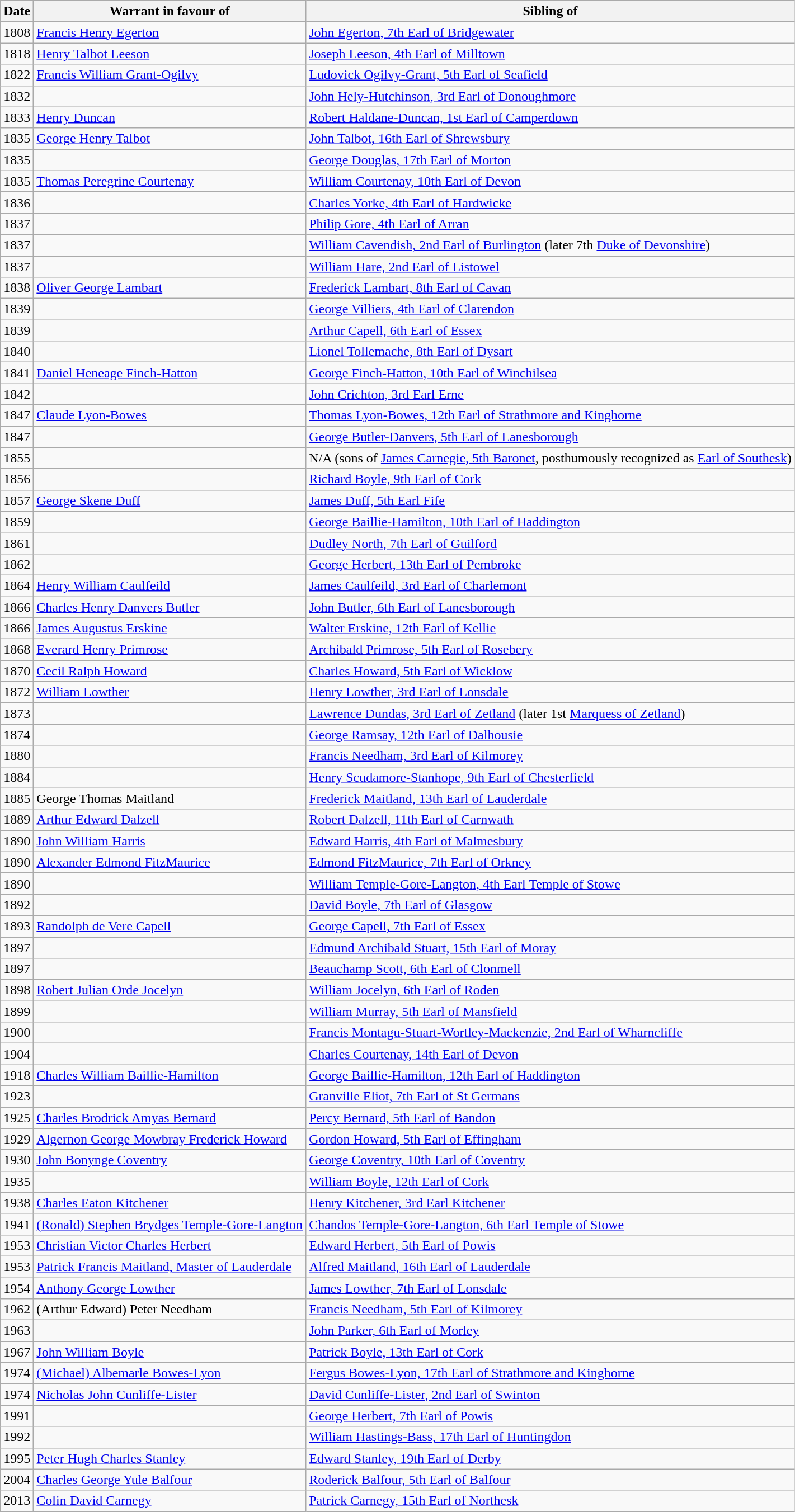<table class="wikitable">
<tr>
<th>Date</th>
<th>Warrant in favour of</th>
<th>Sibling of</th>
</tr>
<tr>
<td>1808</td>
<td><a href='#'>Francis Henry Egerton</a></td>
<td><a href='#'>John Egerton, 7th Earl of Bridgewater</a></td>
</tr>
<tr>
<td>1818</td>
<td><a href='#'>Henry Talbot Leeson</a></td>
<td><a href='#'>Joseph Leeson, 4th Earl of Milltown</a></td>
</tr>
<tr>
<td>1822</td>
<td><a href='#'>Francis William Grant-Ogilvy</a></td>
<td><a href='#'>Ludovick Ogilvy-Grant, 5th Earl of Seafield</a></td>
</tr>
<tr>
<td>1832</td>
<td></td>
<td><a href='#'>John Hely-Hutchinson, 3rd Earl of Donoughmore</a></td>
</tr>
<tr>
<td>1833</td>
<td><a href='#'>Henry Duncan</a></td>
<td><a href='#'>Robert Haldane-Duncan, 1st Earl of Camperdown</a></td>
</tr>
<tr>
<td>1835</td>
<td><a href='#'>George Henry Talbot</a></td>
<td><a href='#'>John Talbot, 16th Earl of Shrewsbury</a></td>
</tr>
<tr>
<td>1835</td>
<td></td>
<td><a href='#'>George Douglas, 17th Earl of Morton</a></td>
</tr>
<tr>
<td>1835</td>
<td><a href='#'>Thomas Peregrine Courtenay</a></td>
<td><a href='#'>William Courtenay, 10th Earl of Devon</a></td>
</tr>
<tr>
<td>1836</td>
<td></td>
<td><a href='#'>Charles Yorke, 4th Earl of Hardwicke</a></td>
</tr>
<tr>
<td>1837</td>
<td></td>
<td><a href='#'>Philip Gore, 4th Earl of Arran</a></td>
</tr>
<tr>
<td>1837</td>
<td></td>
<td><a href='#'>William Cavendish, 2nd Earl of Burlington</a> (later 7th <a href='#'>Duke of Devonshire</a>)</td>
</tr>
<tr>
<td>1837</td>
<td></td>
<td><a href='#'>William Hare, 2nd Earl of Listowel</a></td>
</tr>
<tr>
<td>1838</td>
<td><a href='#'>Oliver George Lambart</a></td>
<td><a href='#'>Frederick Lambart, 8th Earl of Cavan</a></td>
</tr>
<tr>
<td>1839</td>
<td></td>
<td><a href='#'>George Villiers, 4th Earl of Clarendon</a></td>
</tr>
<tr>
<td>1839</td>
<td></td>
<td><a href='#'>Arthur Capell, 6th Earl of Essex</a></td>
</tr>
<tr>
<td>1840</td>
<td></td>
<td><a href='#'>Lionel Tollemache, 8th Earl of Dysart</a></td>
</tr>
<tr>
<td>1841</td>
<td><a href='#'>Daniel Heneage Finch-Hatton</a></td>
<td><a href='#'>George Finch-Hatton, 10th Earl of Winchilsea</a></td>
</tr>
<tr>
<td>1842</td>
<td></td>
<td><a href='#'>John Crichton, 3rd Earl Erne</a></td>
</tr>
<tr>
<td>1847</td>
<td><a href='#'>Claude Lyon-Bowes</a></td>
<td><a href='#'>Thomas Lyon-Bowes, 12th Earl of Strathmore and Kinghorne</a></td>
</tr>
<tr>
<td>1847</td>
<td></td>
<td><a href='#'>George Butler-Danvers, 5th Earl of Lanesborough</a></td>
</tr>
<tr>
<td>1855</td>
<td></td>
<td>N/A (sons of <a href='#'>James Carnegie, 5th Baronet</a>, posthumously recognized as <a href='#'>Earl of Southesk</a>)</td>
</tr>
<tr>
<td>1856</td>
<td></td>
<td><a href='#'>Richard Boyle, 9th Earl of Cork</a></td>
</tr>
<tr>
<td>1857</td>
<td><a href='#'>George Skene Duff</a></td>
<td><a href='#'>James Duff, 5th Earl Fife</a></td>
</tr>
<tr>
<td>1859</td>
<td></td>
<td><a href='#'>George Baillie-Hamilton, 10th Earl of Haddington</a></td>
</tr>
<tr>
<td>1861</td>
<td></td>
<td><a href='#'>Dudley North, 7th Earl of Guilford</a></td>
</tr>
<tr>
<td>1862</td>
<td></td>
<td><a href='#'>George Herbert, 13th Earl of Pembroke</a></td>
</tr>
<tr>
<td>1864</td>
<td><a href='#'>Henry William Caulfeild</a></td>
<td><a href='#'>James Caulfeild, 3rd Earl of Charlemont</a></td>
</tr>
<tr>
<td>1866</td>
<td><a href='#'>Charles Henry Danvers Butler</a></td>
<td><a href='#'>John Butler, 6th Earl of Lanesborough</a></td>
</tr>
<tr>
<td>1866</td>
<td><a href='#'>James Augustus Erskine</a></td>
<td><a href='#'>Walter Erskine, 12th Earl of Kellie</a></td>
</tr>
<tr>
<td>1868</td>
<td><a href='#'>Everard Henry Primrose</a></td>
<td><a href='#'>Archibald Primrose, 5th Earl of Rosebery</a></td>
</tr>
<tr>
<td>1870</td>
<td><a href='#'>Cecil Ralph Howard</a></td>
<td><a href='#'>Charles Howard, 5th Earl of Wicklow</a></td>
</tr>
<tr>
<td>1872</td>
<td><a href='#'>William Lowther</a></td>
<td><a href='#'>Henry Lowther, 3rd Earl of Lonsdale</a></td>
</tr>
<tr>
<td>1873</td>
<td></td>
<td><a href='#'>Lawrence Dundas, 3rd Earl of Zetland</a> (later 1st <a href='#'>Marquess of Zetland</a>)</td>
</tr>
<tr>
<td>1874</td>
<td></td>
<td><a href='#'>George Ramsay, 12th Earl of Dalhousie</a></td>
</tr>
<tr>
<td>1880</td>
<td></td>
<td><a href='#'>Francis Needham, 3rd Earl of Kilmorey</a></td>
</tr>
<tr>
<td>1884</td>
<td></td>
<td><a href='#'>Henry Scudamore-Stanhope, 9th Earl of Chesterfield</a></td>
</tr>
<tr>
<td>1885</td>
<td>George Thomas Maitland</td>
<td><a href='#'>Frederick Maitland, 13th Earl of Lauderdale</a></td>
</tr>
<tr>
<td>1889</td>
<td><a href='#'>Arthur Edward Dalzell</a></td>
<td><a href='#'>Robert Dalzell, 11th Earl of Carnwath</a></td>
</tr>
<tr>
<td>1890</td>
<td><a href='#'>John William Harris</a></td>
<td><a href='#'>Edward Harris, 4th Earl of Malmesbury</a></td>
</tr>
<tr>
<td>1890</td>
<td><a href='#'>Alexander Edmond FitzMaurice</a></td>
<td><a href='#'>Edmond FitzMaurice, 7th Earl of Orkney</a></td>
</tr>
<tr>
<td>1890</td>
<td></td>
<td><a href='#'>William Temple-Gore-Langton, 4th Earl Temple of Stowe</a></td>
</tr>
<tr>
<td>1892</td>
<td></td>
<td><a href='#'>David Boyle, 7th Earl of Glasgow</a></td>
</tr>
<tr>
<td>1893</td>
<td><a href='#'>Randolph de Vere Capell</a></td>
<td><a href='#'>George Capell, 7th Earl of Essex</a></td>
</tr>
<tr>
<td>1897</td>
<td></td>
<td><a href='#'>Edmund Archibald Stuart, 15th Earl of Moray</a></td>
</tr>
<tr>
<td>1897</td>
<td></td>
<td><a href='#'>Beauchamp Scott, 6th Earl of Clonmell</a></td>
</tr>
<tr>
<td>1898</td>
<td><a href='#'>Robert Julian Orde Jocelyn</a></td>
<td><a href='#'>William Jocelyn, 6th Earl of Roden</a></td>
</tr>
<tr>
<td>1899</td>
<td></td>
<td><a href='#'>William Murray, 5th Earl of Mansfield</a></td>
</tr>
<tr>
<td>1900</td>
<td></td>
<td><a href='#'>Francis Montagu-Stuart-Wortley-Mackenzie, 2nd Earl of Wharncliffe</a></td>
</tr>
<tr>
<td>1904</td>
<td></td>
<td><a href='#'>Charles Courtenay, 14th Earl of Devon</a></td>
</tr>
<tr>
<td>1918</td>
<td><a href='#'>Charles William Baillie-Hamilton</a></td>
<td><a href='#'>George Baillie-Hamilton, 12th Earl of Haddington</a></td>
</tr>
<tr>
<td>1923</td>
<td></td>
<td><a href='#'>Granville Eliot, 7th Earl of St Germans</a></td>
</tr>
<tr>
<td>1925</td>
<td><a href='#'>Charles Brodrick Amyas Bernard</a></td>
<td><a href='#'>Percy Bernard, 5th Earl of Bandon</a></td>
</tr>
<tr>
<td>1929</td>
<td><a href='#'>Algernon George Mowbray Frederick Howard</a></td>
<td><a href='#'>Gordon Howard, 5th Earl of Effingham</a></td>
</tr>
<tr>
<td>1930</td>
<td><a href='#'>John Bonynge Coventry</a></td>
<td><a href='#'>George Coventry, 10th Earl of Coventry</a></td>
</tr>
<tr>
<td>1935</td>
<td></td>
<td><a href='#'>William Boyle, 12th Earl of Cork</a></td>
</tr>
<tr>
<td>1938</td>
<td><a href='#'>Charles Eaton Kitchener</a></td>
<td><a href='#'>Henry Kitchener, 3rd Earl Kitchener</a></td>
</tr>
<tr>
<td>1941</td>
<td><a href='#'>(Ronald) Stephen Brydges Temple-Gore-Langton</a></td>
<td><a href='#'>Chandos Temple-Gore-Langton, 6th Earl Temple of Stowe</a></td>
</tr>
<tr>
<td>1953</td>
<td><a href='#'>Christian Victor Charles Herbert</a></td>
<td><a href='#'>Edward Herbert, 5th Earl of Powis</a></td>
</tr>
<tr>
<td>1953</td>
<td><a href='#'>Patrick Francis Maitland, Master of Lauderdale</a></td>
<td><a href='#'>Alfred Maitland, 16th Earl of Lauderdale</a></td>
</tr>
<tr>
<td>1954</td>
<td><a href='#'>Anthony George Lowther</a></td>
<td><a href='#'>James Lowther, 7th Earl of Lonsdale</a></td>
</tr>
<tr>
<td>1962</td>
<td>(Arthur Edward) Peter Needham</td>
<td><a href='#'>Francis Needham, 5th Earl of Kilmorey</a></td>
</tr>
<tr>
<td>1963</td>
<td></td>
<td><a href='#'>John Parker, 6th Earl of Morley</a></td>
</tr>
<tr>
<td>1967</td>
<td><a href='#'>John William Boyle</a></td>
<td><a href='#'>Patrick Boyle, 13th Earl of Cork</a></td>
</tr>
<tr>
<td>1974</td>
<td><a href='#'>(Michael) Albemarle Bowes-Lyon</a></td>
<td><a href='#'>Fergus Bowes-Lyon, 17th Earl of Strathmore and Kinghorne</a></td>
</tr>
<tr>
<td>1974</td>
<td><a href='#'>Nicholas John Cunliffe-Lister</a></td>
<td><a href='#'>David Cunliffe-Lister, 2nd Earl of Swinton</a></td>
</tr>
<tr>
<td>1991</td>
<td></td>
<td><a href='#'>George Herbert, 7th Earl of Powis</a></td>
</tr>
<tr>
<td>1992</td>
<td></td>
<td><a href='#'>William Hastings-Bass, 17th Earl of Huntingdon</a></td>
</tr>
<tr>
<td>1995</td>
<td><a href='#'>Peter Hugh Charles Stanley</a></td>
<td><a href='#'>Edward Stanley, 19th Earl of Derby</a></td>
</tr>
<tr>
<td>2004</td>
<td><a href='#'>Charles George Yule Balfour</a></td>
<td><a href='#'>Roderick Balfour, 5th Earl of Balfour</a></td>
</tr>
<tr>
<td>2013</td>
<td><a href='#'>Colin David Carnegy</a></td>
<td><a href='#'>Patrick Carnegy, 15th Earl of Northesk</a></td>
</tr>
</table>
